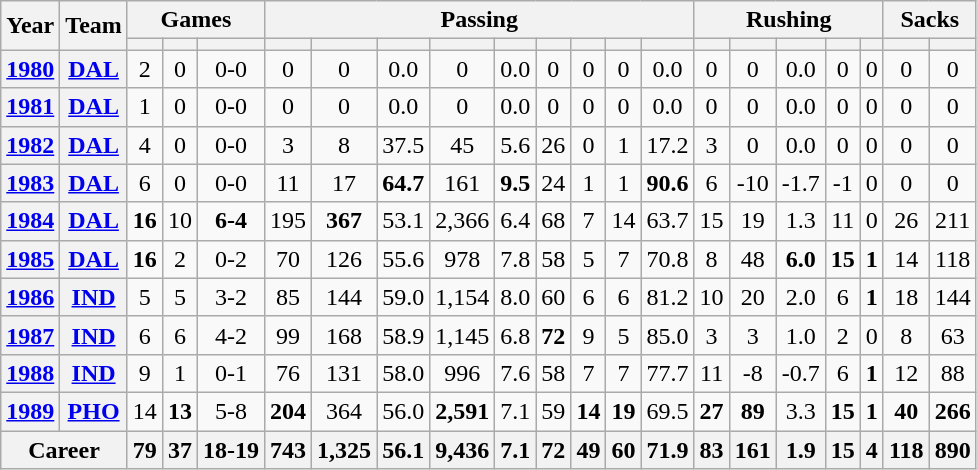<table class="wikitable" style="text-align:center;">
<tr>
<th rowspan="2">Year</th>
<th rowspan="2">Team</th>
<th colspan="3">Games</th>
<th colspan="9">Passing</th>
<th colspan="5">Rushing</th>
<th colspan="2">Sacks</th>
</tr>
<tr>
<th></th>
<th></th>
<th></th>
<th></th>
<th></th>
<th></th>
<th></th>
<th></th>
<th></th>
<th></th>
<th></th>
<th></th>
<th></th>
<th></th>
<th></th>
<th></th>
<th></th>
<th></th>
<th></th>
</tr>
<tr>
<th><a href='#'>1980</a></th>
<th><a href='#'>DAL</a></th>
<td>2</td>
<td>0</td>
<td>0-0</td>
<td>0</td>
<td>0</td>
<td>0.0</td>
<td>0</td>
<td>0.0</td>
<td>0</td>
<td>0</td>
<td>0</td>
<td>0.0</td>
<td>0</td>
<td>0</td>
<td>0.0</td>
<td>0</td>
<td>0</td>
<td>0</td>
<td>0</td>
</tr>
<tr>
<th><a href='#'>1981</a></th>
<th><a href='#'>DAL</a></th>
<td>1</td>
<td>0</td>
<td>0-0</td>
<td>0</td>
<td>0</td>
<td>0.0</td>
<td>0</td>
<td>0.0</td>
<td>0</td>
<td>0</td>
<td>0</td>
<td>0.0</td>
<td>0</td>
<td>0</td>
<td>0.0</td>
<td>0</td>
<td>0</td>
<td>0</td>
<td>0</td>
</tr>
<tr>
<th><a href='#'>1982</a></th>
<th><a href='#'>DAL</a></th>
<td>4</td>
<td>0</td>
<td>0-0</td>
<td>3</td>
<td>8</td>
<td>37.5</td>
<td>45</td>
<td>5.6</td>
<td>26</td>
<td>0</td>
<td>1</td>
<td>17.2</td>
<td>3</td>
<td>0</td>
<td>0.0</td>
<td>0</td>
<td>0</td>
<td>0</td>
<td>0</td>
</tr>
<tr>
<th><a href='#'>1983</a></th>
<th><a href='#'>DAL</a></th>
<td>6</td>
<td>0</td>
<td>0-0</td>
<td>11</td>
<td>17</td>
<td><strong>64.7</strong></td>
<td>161</td>
<td><strong>9.5</strong></td>
<td>24</td>
<td>1</td>
<td>1</td>
<td><strong>90.6</strong></td>
<td>6</td>
<td>-10</td>
<td>-1.7</td>
<td>-1</td>
<td>0</td>
<td>0</td>
<td>0</td>
</tr>
<tr>
<th><a href='#'>1984</a></th>
<th><a href='#'>DAL</a></th>
<td><strong>16</strong></td>
<td>10</td>
<td><strong>6-4</strong></td>
<td>195</td>
<td><strong>367</strong></td>
<td>53.1</td>
<td>2,366</td>
<td>6.4</td>
<td>68</td>
<td>7</td>
<td>14</td>
<td>63.7</td>
<td>15</td>
<td>19</td>
<td>1.3</td>
<td>11</td>
<td>0</td>
<td>26</td>
<td>211</td>
</tr>
<tr>
<th><a href='#'>1985</a></th>
<th><a href='#'>DAL</a></th>
<td><strong>16</strong></td>
<td>2</td>
<td>0-2</td>
<td>70</td>
<td>126</td>
<td>55.6</td>
<td>978</td>
<td>7.8</td>
<td>58</td>
<td>5</td>
<td>7</td>
<td>70.8</td>
<td>8</td>
<td>48</td>
<td><strong>6.0</strong></td>
<td><strong>15</strong></td>
<td><strong>1</strong></td>
<td>14</td>
<td>118</td>
</tr>
<tr>
<th><a href='#'>1986</a></th>
<th><a href='#'>IND</a></th>
<td>5</td>
<td>5</td>
<td>3-2</td>
<td>85</td>
<td>144</td>
<td>59.0</td>
<td>1,154</td>
<td>8.0</td>
<td>60</td>
<td>6</td>
<td>6</td>
<td>81.2</td>
<td>10</td>
<td>20</td>
<td>2.0</td>
<td>6</td>
<td><strong>1</strong></td>
<td>18</td>
<td>144</td>
</tr>
<tr>
<th><a href='#'>1987</a></th>
<th><a href='#'>IND</a></th>
<td>6</td>
<td>6</td>
<td>4-2</td>
<td>99</td>
<td>168</td>
<td>58.9</td>
<td>1,145</td>
<td>6.8</td>
<td><strong>72</strong></td>
<td>9</td>
<td>5</td>
<td>85.0</td>
<td>3</td>
<td>3</td>
<td>1.0</td>
<td>2</td>
<td>0</td>
<td>8</td>
<td>63</td>
</tr>
<tr>
<th><a href='#'>1988</a></th>
<th><a href='#'>IND</a></th>
<td>9</td>
<td>1</td>
<td>0-1</td>
<td>76</td>
<td>131</td>
<td>58.0</td>
<td>996</td>
<td>7.6</td>
<td>58</td>
<td>7</td>
<td>7</td>
<td>77.7</td>
<td>11</td>
<td>-8</td>
<td>-0.7</td>
<td>6</td>
<td><strong>1</strong></td>
<td>12</td>
<td>88</td>
</tr>
<tr>
<th><a href='#'>1989</a></th>
<th><a href='#'>PHO</a></th>
<td>14</td>
<td><strong>13</strong></td>
<td>5-8</td>
<td><strong>204</strong></td>
<td>364</td>
<td>56.0</td>
<td><strong>2,591</strong></td>
<td>7.1</td>
<td>59</td>
<td><strong>14</strong></td>
<td><strong>19</strong></td>
<td>69.5</td>
<td><strong>27</strong></td>
<td><strong>89</strong></td>
<td>3.3</td>
<td><strong>15</strong></td>
<td><strong>1</strong></td>
<td><strong>40</strong></td>
<td><strong>266</strong></td>
</tr>
<tr>
<th colspan="2">Career</th>
<th>79</th>
<th>37</th>
<th>18-19</th>
<th>743</th>
<th>1,325</th>
<th>56.1</th>
<th>9,436</th>
<th>7.1</th>
<th>72</th>
<th>49</th>
<th>60</th>
<th>71.9</th>
<th>83</th>
<th>161</th>
<th>1.9</th>
<th>15</th>
<th>4</th>
<th>118</th>
<th>890</th>
</tr>
</table>
